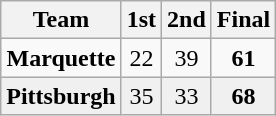<table class="wikitable">
<tr colspan="10">
<th>Team</th>
<th>1st</th>
<th>2nd</th>
<th>Final</th>
</tr>
<tr style="text-align:center;">
<td><strong>Marquette</strong></td>
<td>22</td>
<td>39</td>
<td><strong>61</strong></td>
</tr>
<tr style="text-align:center; background:#f0f0f0;">
<td><strong>Pittsburgh</strong></td>
<td>35</td>
<td>33</td>
<td><strong>68</strong></td>
</tr>
</table>
